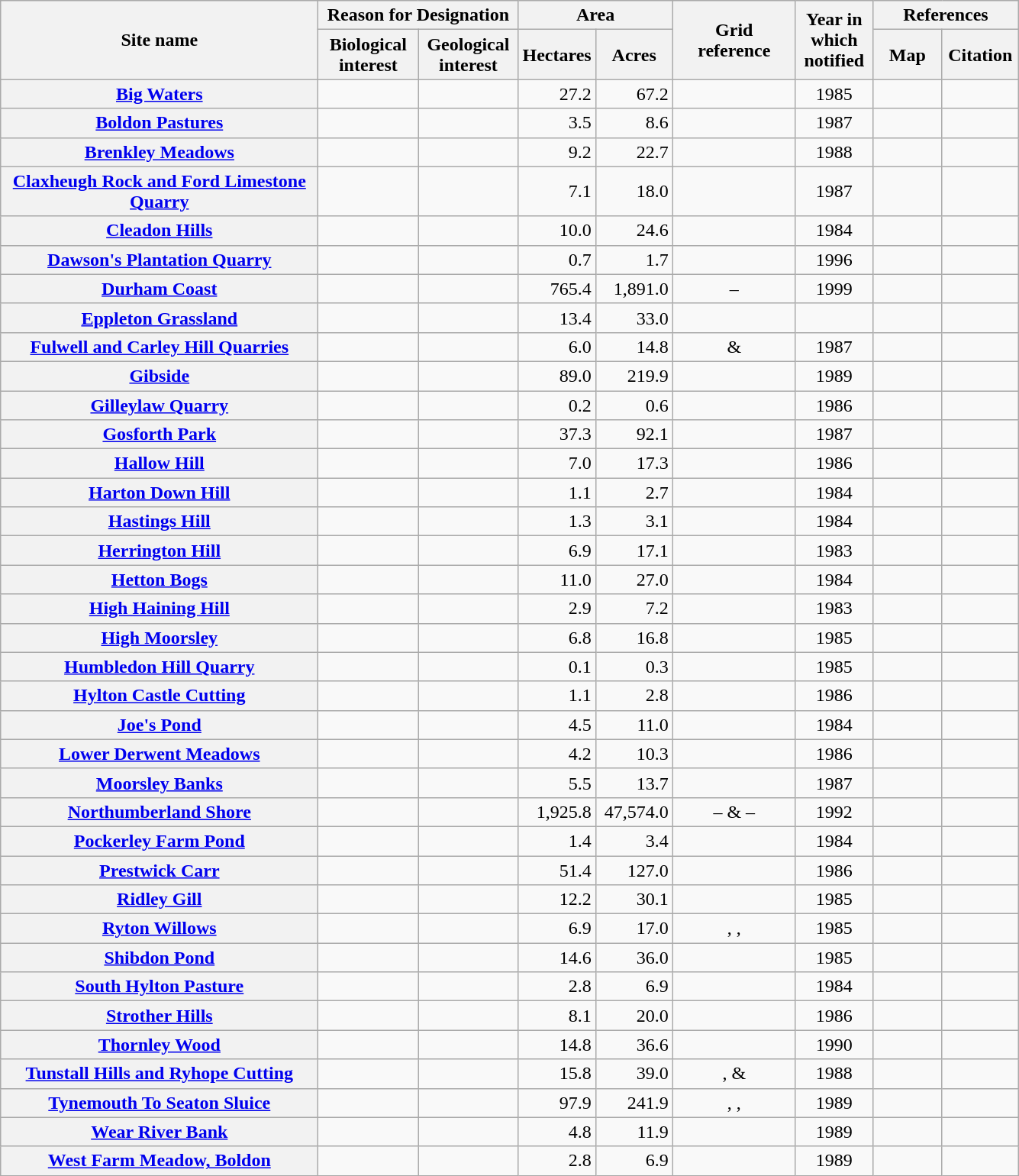<table class="wikitable plainrowheaders">
<tr>
<th width="270" rowspan="2">Site name</th>
<th width="160" colspan="2">Reason for Designation</th>
<th width="120" colspan="2">Area</th>
<th width="100" rowspan="2">Grid reference</th>
<th width="60" rowspan="2">Year in which notified</th>
<th width="120" colspan="2">References</th>
</tr>
<tr>
<th width="80">Biological interest</th>
<th width="80">Geological interest</th>
<th width="60">Hectares</th>
<th width="60">Acres</th>
<th width="50">Map</th>
<th width="50">Citation</th>
</tr>
<tr>
<th scope="row"><a href='#'>Big Waters</a></th>
<td align="center"></td>
<td></td>
<td align="right">27.2</td>
<td align="right">67.2</td>
<td align="center"></td>
<td align="center">1985</td>
<td align="center"></td>
<td align="center"></td>
</tr>
<tr>
<th scope="row"><a href='#'>Boldon Pastures</a></th>
<td align="center"></td>
<td></td>
<td align="right">3.5</td>
<td align="right">8.6</td>
<td align="center"></td>
<td align="center">1987</td>
<td align="center"></td>
<td align="center"></td>
</tr>
<tr>
<th scope="row"><a href='#'>Brenkley Meadows</a></th>
<td align="center"></td>
<td></td>
<td align="right">9.2</td>
<td align="right">22.7</td>
<td align="center"></td>
<td align="center">1988</td>
<td align="center"></td>
<td align="center"></td>
</tr>
<tr>
<th scope="row"><a href='#'>Claxheugh Rock and Ford Limestone Quarry</a></th>
<td align="center"></td>
<td align="center"></td>
<td align="right">7.1</td>
<td align="right">18.0</td>
<td align="center"></td>
<td align="center">1987</td>
<td align="center"></td>
<td align="center"></td>
</tr>
<tr>
<th scope="row"><a href='#'>Cleadon Hills</a></th>
<td align="center"></td>
<td></td>
<td align="right">10.0</td>
<td align="right">24.6</td>
<td align="center"></td>
<td align="center">1984</td>
<td align="center"></td>
<td align="center"></td>
</tr>
<tr>
<th scope="row"><a href='#'>Dawson's Plantation Quarry</a></th>
<td></td>
<td align="center"></td>
<td align="right">0.7</td>
<td align="right">1.7</td>
<td align="center"></td>
<td align="center">1996</td>
<td align="center"></td>
<td align="center"></td>
</tr>
<tr>
<th scope="row"><a href='#'>Durham Coast</a></th>
<td align="center"></td>
<td align="center"></td>
<td align="right">765.4</td>
<td align="right">1,891.0</td>
<td align="center"> – </td>
<td align="center">1999</td>
<td align="center"></td>
<td align="center"></td>
</tr>
<tr>
<th scope="row"><a href='#'>Eppleton Grassland</a></th>
<td align="center"></td>
<td></td>
<td align="right">13.4</td>
<td align="right">33.0</td>
<td align="center"></td>
<td align="center"></td>
<td align="center"></td>
<td align="center"></td>
</tr>
<tr>
<th scope="row"><a href='#'>Fulwell and Carley Hill Quarries</a></th>
<td align="center"></td>
<td align="center"></td>
<td align="right">6.0</td>
<td align="right">14.8</td>
<td align="center"> & </td>
<td align="center">1987</td>
<td align="center"></td>
<td align="center"></td>
</tr>
<tr>
<th scope="row"><a href='#'>Gibside</a></th>
<td align="center"></td>
<td></td>
<td align="right">89.0</td>
<td align="right">219.9</td>
<td align="center"></td>
<td align="center">1989</td>
<td align="center"></td>
<td align="center"></td>
</tr>
<tr>
<th scope="row"><a href='#'>Gilleylaw Quarry</a></th>
<td></td>
<td align="center"></td>
<td align="right">0.2</td>
<td align="right">0.6</td>
<td align="center"></td>
<td align="center">1986</td>
<td align="center"></td>
<td align="center"></td>
</tr>
<tr>
<th scope="row"><a href='#'>Gosforth Park</a></th>
<td align="center"></td>
<td></td>
<td align="right">37.3</td>
<td align="right">92.1</td>
<td align="center"></td>
<td align="center">1987</td>
<td align="center"></td>
<td align="center"></td>
</tr>
<tr>
<th scope="row"><a href='#'>Hallow Hill</a></th>
<td align="center"></td>
<td></td>
<td align="right">7.0</td>
<td align="right">17.3</td>
<td align="center"></td>
<td align="center">1986</td>
<td align="center"></td>
<td align="center"></td>
</tr>
<tr>
<th scope="row"><a href='#'>Harton Down Hill</a></th>
<td align="center"></td>
<td></td>
<td align="right">1.1</td>
<td align="right">2.7</td>
<td align="center"></td>
<td align="center">1984</td>
<td align="center"></td>
<td align="center"></td>
</tr>
<tr>
<th scope="row"><a href='#'>Hastings Hill</a></th>
<td align="center"></td>
<td></td>
<td align="right">1.3</td>
<td align="right">3.1</td>
<td align="center"></td>
<td align="center">1984</td>
<td align="center"></td>
<td align="center"></td>
</tr>
<tr>
<th scope="row"><a href='#'>Herrington Hill</a></th>
<td align="center"></td>
<td></td>
<td align="right">6.9</td>
<td align="right">17.1</td>
<td align="center"></td>
<td align="center">1983</td>
<td align="center"></td>
<td align="center"></td>
</tr>
<tr>
<th scope="row"><a href='#'>Hetton Bogs</a></th>
<td align="center"></td>
<td></td>
<td align="right">11.0</td>
<td align="right">27.0</td>
<td align="center"></td>
<td align="center">1984</td>
<td align="center"></td>
<td align="center"></td>
</tr>
<tr>
<th scope="row"><a href='#'>High Haining Hill</a></th>
<td align="center"></td>
<td></td>
<td align="right">2.9</td>
<td align="right">7.2</td>
<td align="center"></td>
<td align="center">1983</td>
<td align="center"></td>
<td align="center"></td>
</tr>
<tr>
<th scope="row"><a href='#'>High Moorsley</a></th>
<td align="center"></td>
<td align="center"></td>
<td align="right">6.8</td>
<td align="right">16.8</td>
<td align="center"></td>
<td align="center">1985</td>
<td align="center"></td>
<td align="center"></td>
</tr>
<tr>
<th scope="row"><a href='#'>Humbledon Hill Quarry</a></th>
<td></td>
<td align="center"></td>
<td align="right">0.1</td>
<td align="right">0.3</td>
<td align="center"></td>
<td align="center">1985</td>
<td align="center"></td>
<td align="center"></td>
</tr>
<tr>
<th scope="row"><a href='#'>Hylton Castle Cutting</a></th>
<td></td>
<td align="center"></td>
<td align="right">1.1</td>
<td align="right">2.8</td>
<td align="center"></td>
<td align="center">1986</td>
<td align="center"></td>
<td align="center"></td>
</tr>
<tr>
<th scope="row"><a href='#'>Joe's Pond</a></th>
<td align="center"></td>
<td></td>
<td align="right">4.5</td>
<td align="right">11.0</td>
<td align="center"></td>
<td align="center">1984</td>
<td align="center"></td>
<td align="center"></td>
</tr>
<tr>
<th scope="row"><a href='#'>Lower Derwent Meadows</a></th>
<td align="center"></td>
<td></td>
<td align="right">4.2</td>
<td align="right">10.3</td>
<td align="center"></td>
<td align="center">1986</td>
<td align="center"></td>
<td align="center"></td>
</tr>
<tr>
<th scope="row"><a href='#'>Moorsley Banks</a></th>
<td align="center"></td>
<td></td>
<td align="right">5.5</td>
<td align="right">13.7</td>
<td align="center"></td>
<td align="center">1987</td>
<td align="center"></td>
<td align="center"></td>
</tr>
<tr>
<th scope="row"><a href='#'>Northumberland Shore</a></th>
<td align="center"></td>
<td align="center"></td>
<td align="right">1,925.8</td>
<td align="right">47,574.0</td>
<td align="center"> –  &  – </td>
<td align="center">1992</td>
<td align="center"></td>
<td align="center"></td>
</tr>
<tr>
<th scope="row"><a href='#'>Pockerley Farm Pond</a></th>
<td align="center"></td>
<td></td>
<td align="right">1.4</td>
<td align="right">3.4</td>
<td align="center"></td>
<td align="center">1984</td>
<td align="center"></td>
<td align="center"></td>
</tr>
<tr>
<th scope="row"><a href='#'>Prestwick Carr</a></th>
<td align="center"></td>
<td></td>
<td align="right">51.4</td>
<td align="right">127.0</td>
<td align="center"></td>
<td align="center">1986</td>
<td align="center"></td>
<td align="center"></td>
</tr>
<tr>
<th scope="row"><a href='#'>Ridley Gill</a></th>
<td align="center"></td>
<td></td>
<td align="right">12.2</td>
<td align="right">30.1</td>
<td align="center"></td>
<td align="center">1985</td>
<td align="center"></td>
<td align="center"></td>
</tr>
<tr>
<th scope="row"><a href='#'>Ryton Willows</a></th>
<td align="center"></td>
<td></td>
<td align="right">6.9</td>
<td align="right">17.0</td>
<td align="center">, , </td>
<td align="center">1985</td>
<td align="center"></td>
<td align="center"></td>
</tr>
<tr>
<th scope="row"><a href='#'>Shibdon Pond</a></th>
<td align="center"></td>
<td></td>
<td align="right">14.6</td>
<td align="right">36.0</td>
<td align="center"></td>
<td align="center">1985</td>
<td align="center"></td>
<td align="center"></td>
</tr>
<tr>
<th scope="row"><a href='#'>South Hylton Pasture</a></th>
<td align="center"></td>
<td></td>
<td align="right">2.8</td>
<td align="right">6.9</td>
<td align="center"></td>
<td align="center">1984</td>
<td align="center"></td>
<td align="center"></td>
</tr>
<tr>
<th scope="row"><a href='#'>Strother Hills</a></th>
<td align="center"></td>
<td></td>
<td align="right">8.1</td>
<td align="right">20.0</td>
<td align="center"></td>
<td align="center">1986</td>
<td align="center"></td>
<td align="center"></td>
</tr>
<tr>
<th scope="row"><a href='#'>Thornley Wood</a></th>
<td align="center"></td>
<td></td>
<td align="right">14.8</td>
<td align="right">36.6</td>
<td align="center"></td>
<td align="center">1990</td>
<td align="center"></td>
<td align="center"></td>
</tr>
<tr>
<th scope="row"><a href='#'>Tunstall Hills and Ryhope Cutting</a></th>
<td align="center"></td>
<td align="center"></td>
<td align="right">15.8</td>
<td align="right">39.0</td>
<td align="center">,  & </td>
<td align="center">1988</td>
<td align="center"></td>
<td align="center"></td>
</tr>
<tr>
<th scope="row"><a href='#'>Tynemouth To Seaton Sluice</a></th>
<td></td>
<td align="center"></td>
<td align="right">97.9</td>
<td align="right">241.9</td>
<td align="center">, , </td>
<td align="center">1989</td>
<td align="center"></td>
<td align="center"></td>
</tr>
<tr>
<th scope="row"><a href='#'>Wear River Bank</a></th>
<td></td>
<td align="center"></td>
<td align="right">4.8</td>
<td align="right">11.9</td>
<td align="center"></td>
<td align="center">1989</td>
<td align="center"></td>
<td align="center"></td>
</tr>
<tr>
<th scope="row"><a href='#'>West Farm Meadow, Boldon</a></th>
<td align="center"></td>
<td></td>
<td align="right">2.8</td>
<td align="right">6.9</td>
<td align="center"></td>
<td align="center">1989</td>
<td align="center"></td>
<td align="center"></td>
</tr>
</table>
